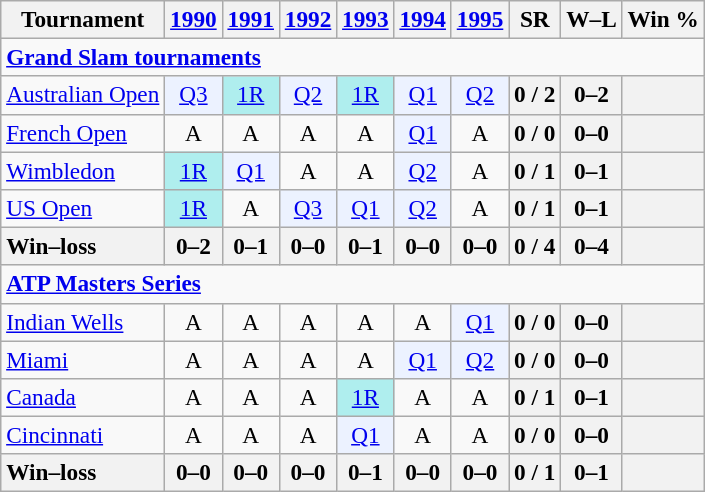<table class=wikitable style=text-align:center;font-size:97%>
<tr>
<th>Tournament</th>
<th><a href='#'>1990</a></th>
<th><a href='#'>1991</a></th>
<th><a href='#'>1992</a></th>
<th><a href='#'>1993</a></th>
<th><a href='#'>1994</a></th>
<th><a href='#'>1995</a></th>
<th>SR</th>
<th>W–L</th>
<th>Win %</th>
</tr>
<tr>
<td colspan=23 align=left><strong><a href='#'>Grand Slam tournaments</a></strong></td>
</tr>
<tr>
<td align=left><a href='#'>Australian Open</a></td>
<td bgcolor=ecf2ff><a href='#'>Q3</a></td>
<td bgcolor=afeeee><a href='#'>1R</a></td>
<td bgcolor=ecf2ff><a href='#'>Q2</a></td>
<td bgcolor=afeeee><a href='#'>1R</a></td>
<td bgcolor=ecf2ff><a href='#'>Q1</a></td>
<td bgcolor=ecf2ff><a href='#'>Q2</a></td>
<th>0 / 2</th>
<th>0–2</th>
<th></th>
</tr>
<tr>
<td align=left><a href='#'>French Open</a></td>
<td>A</td>
<td>A</td>
<td>A</td>
<td>A</td>
<td bgcolor=ecf2ff><a href='#'>Q1</a></td>
<td>A</td>
<th>0 / 0</th>
<th>0–0</th>
<th></th>
</tr>
<tr>
<td align=left><a href='#'>Wimbledon</a></td>
<td bgcolor=afeeee><a href='#'>1R</a></td>
<td bgcolor=ecf2ff><a href='#'>Q1</a></td>
<td>A</td>
<td>A</td>
<td bgcolor=ecf2ff><a href='#'>Q2</a></td>
<td>A</td>
<th>0 / 1</th>
<th>0–1</th>
<th></th>
</tr>
<tr>
<td align=left><a href='#'>US Open</a></td>
<td bgcolor=afeeee><a href='#'>1R</a></td>
<td>A</td>
<td bgcolor=ecf2ff><a href='#'>Q3</a></td>
<td bgcolor=ecf2ff><a href='#'>Q1</a></td>
<td bgcolor=ecf2ff><a href='#'>Q2</a></td>
<td>A</td>
<th>0 / 1</th>
<th>0–1</th>
<th></th>
</tr>
<tr>
<th style=text-align:left>Win–loss</th>
<th>0–2</th>
<th>0–1</th>
<th>0–0</th>
<th>0–1</th>
<th>0–0</th>
<th>0–0</th>
<th>0 / 4</th>
<th>0–4</th>
<th></th>
</tr>
<tr>
<td colspan=23 align=left><strong><a href='#'>ATP Masters Series</a></strong></td>
</tr>
<tr>
<td align=left><a href='#'>Indian Wells</a></td>
<td>A</td>
<td>A</td>
<td>A</td>
<td>A</td>
<td>A</td>
<td bgcolor=ecf2ff><a href='#'>Q1</a></td>
<th>0 / 0</th>
<th>0–0</th>
<th></th>
</tr>
<tr>
<td align=left><a href='#'>Miami</a></td>
<td>A</td>
<td>A</td>
<td>A</td>
<td>A</td>
<td bgcolor=ecf2ff><a href='#'>Q1</a></td>
<td bgcolor=ecf2ff><a href='#'>Q2</a></td>
<th>0 / 0</th>
<th>0–0</th>
<th></th>
</tr>
<tr>
<td align=left><a href='#'>Canada</a></td>
<td>A</td>
<td>A</td>
<td>A</td>
<td bgcolor=afeeee><a href='#'>1R</a></td>
<td>A</td>
<td>A</td>
<th>0 / 1</th>
<th>0–1</th>
<th></th>
</tr>
<tr>
<td align=left><a href='#'>Cincinnati</a></td>
<td>A</td>
<td>A</td>
<td>A</td>
<td bgcolor=ecf2ff><a href='#'>Q1</a></td>
<td>A</td>
<td>A</td>
<th>0 / 0</th>
<th>0–0</th>
<th></th>
</tr>
<tr>
<th style=text-align:left>Win–loss</th>
<th>0–0</th>
<th>0–0</th>
<th>0–0</th>
<th>0–1</th>
<th>0–0</th>
<th>0–0</th>
<th>0 / 1</th>
<th>0–1</th>
<th></th>
</tr>
</table>
